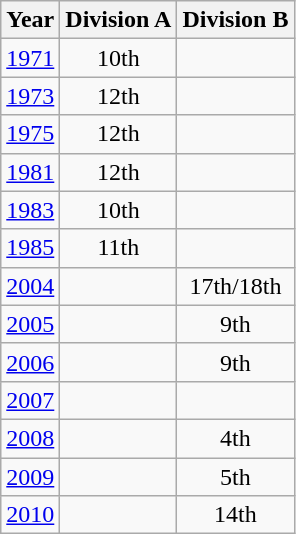<table class="wikitable" style="text-align:center">
<tr>
<th>Year</th>
<th>Division A</th>
<th>Division B</th>
</tr>
<tr>
<td><a href='#'>1971</a></td>
<td>10th</td>
<td></td>
</tr>
<tr>
<td><a href='#'>1973</a></td>
<td>12th</td>
<td></td>
</tr>
<tr>
<td><a href='#'>1975</a></td>
<td>12th</td>
<td></td>
</tr>
<tr>
<td><a href='#'>1981</a></td>
<td>12th</td>
<td></td>
</tr>
<tr>
<td><a href='#'>1983</a></td>
<td>10th</td>
<td></td>
</tr>
<tr>
<td><a href='#'>1985</a></td>
<td>11th</td>
<td></td>
</tr>
<tr>
<td><a href='#'>2004</a></td>
<td></td>
<td>17th/18th</td>
</tr>
<tr>
<td><a href='#'>2005</a></td>
<td></td>
<td>9th</td>
</tr>
<tr>
<td><a href='#'>2006</a></td>
<td></td>
<td>9th</td>
</tr>
<tr>
<td><a href='#'>2007</a></td>
<td></td>
<td></td>
</tr>
<tr>
<td><a href='#'>2008</a></td>
<td></td>
<td>4th</td>
</tr>
<tr>
<td><a href='#'>2009</a></td>
<td></td>
<td>5th</td>
</tr>
<tr>
<td><a href='#'>2010</a></td>
<td></td>
<td>14th</td>
</tr>
</table>
